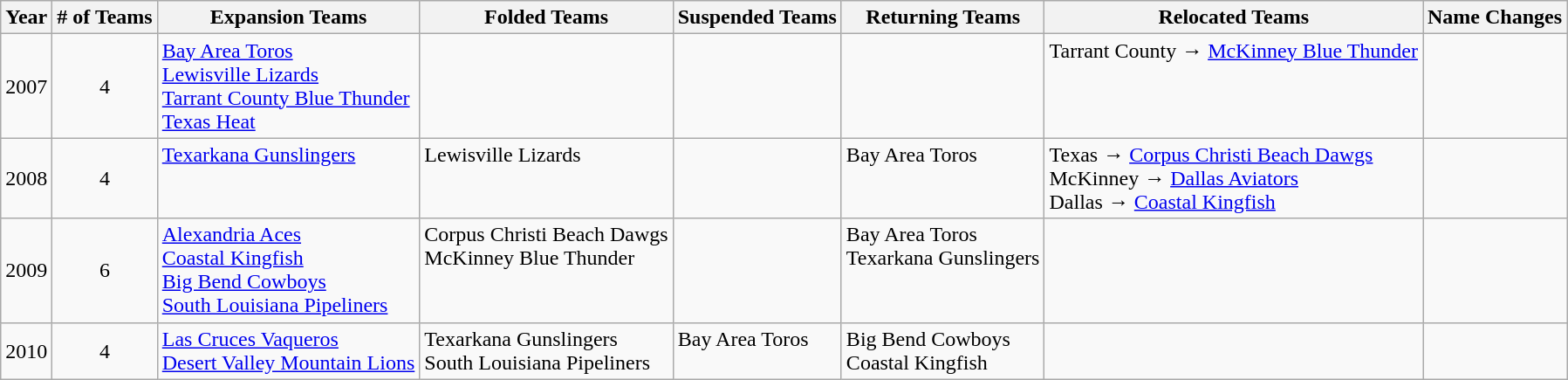<table class="wikitable">
<tr>
<th>Year</th>
<th># of Teams</th>
<th>Expansion Teams</th>
<th>Folded Teams</th>
<th>Suspended Teams</th>
<th>Returning Teams</th>
<th>Relocated Teams</th>
<th>Name Changes</th>
</tr>
<tr>
<td>2007</td>
<td ALIGN=CENTER>4</td>
<td VALIGN=TOP><a href='#'>Bay Area Toros</a><br><a href='#'>Lewisville Lizards</a><br><a href='#'>Tarrant County Blue Thunder</a><br><a href='#'>Texas Heat</a></td>
<td></td>
<td></td>
<td></td>
<td VALIGN=TOP>Tarrant County → <a href='#'>McKinney Blue Thunder</a></td>
<td></td>
</tr>
<tr>
<td>2008</td>
<td ALIGN=CENTER>4</td>
<td VALIGN=TOP><a href='#'>Texarkana Gunslingers</a></td>
<td VALIGN=TOP>Lewisville Lizards</td>
<td></td>
<td VALIGN=TOP>Bay Area Toros</td>
<td VALIGN=TOP>Texas → <a href='#'>Corpus Christi Beach Dawgs</a><br>McKinney → <a href='#'>Dallas Aviators</a><br>Dallas → <a href='#'>Coastal Kingfish</a></td>
<td></td>
</tr>
<tr>
<td>2009</td>
<td ALIGN=CENTER>6</td>
<td VALIGN=TOP><a href='#'>Alexandria Aces</a><br><a href='#'>Coastal Kingfish</a><br><a href='#'>Big Bend Cowboys</a><br><a href='#'>South Louisiana Pipeliners</a><br></td>
<td VALIGN=TOP>Corpus Christi Beach Dawgs<br>McKinney Blue Thunder</td>
<td></td>
<td VALIGN=TOP>Bay Area Toros<br>Texarkana Gunslingers</td>
<td></td>
</tr>
<tr>
<td>2010</td>
<td ALIGN=CENTER>4</td>
<td VALIGN=TOP><a href='#'>Las Cruces Vaqueros</a><br><a href='#'>Desert Valley Mountain Lions</a></td>
<td VALIGN=TOP>Texarkana Gunslingers<br>South Louisiana Pipeliners<br></td>
<td VALIGN=TOP>Bay Area Toros</td>
<td VALIGN=TOP>Big Bend Cowboys<br>Coastal Kingfish</td>
<td></td>
<td></td>
</tr>
</table>
